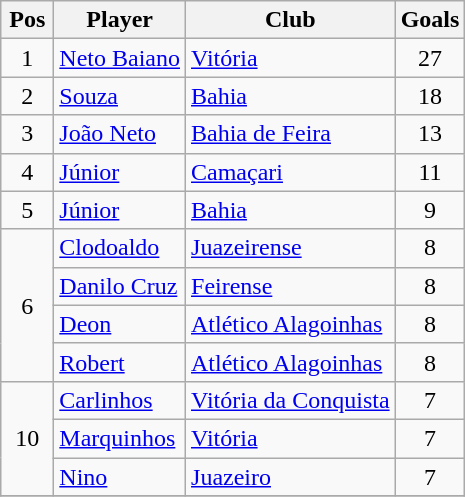<table class="wikitable">
<tr>
<th width=28>Pos</th>
<th>Player</th>
<th>Club</th>
<th>Goals</th>
</tr>
<tr>
<td align=center rowspan=1>1</td>
<td><a href='#'>Neto Baiano</a></td>
<td><a href='#'>Vitória</a></td>
<td align=center>27</td>
</tr>
<tr>
<td align=center>2</td>
<td><a href='#'>Souza</a></td>
<td><a href='#'>Bahia</a></td>
<td align=center>18</td>
</tr>
<tr>
<td align=center>3</td>
<td><a href='#'>João Neto</a></td>
<td><a href='#'>Bahia de Feira</a></td>
<td align=center>13</td>
</tr>
<tr>
<td align=center>4</td>
<td><a href='#'>Júnior</a></td>
<td><a href='#'>Camaçari</a></td>
<td align=center>11</td>
</tr>
<tr>
<td align=center>5</td>
<td><a href='#'>Júnior</a></td>
<td><a href='#'>Bahia</a></td>
<td align=center>9</td>
</tr>
<tr>
<td align=center rowspan=4>6</td>
<td><a href='#'>Clodoaldo</a></td>
<td><a href='#'>Juazeirense</a></td>
<td align=center>8</td>
</tr>
<tr>
<td><a href='#'>Danilo Cruz</a></td>
<td><a href='#'>Feirense</a></td>
<td align=center>8</td>
</tr>
<tr>
<td><a href='#'>Deon</a></td>
<td><a href='#'>Atlético Alagoinhas</a></td>
<td align=center>8</td>
</tr>
<tr>
<td><a href='#'>Robert</a></td>
<td><a href='#'>Atlético Alagoinhas</a></td>
<td align=center>8</td>
</tr>
<tr>
<td align=center rowspan=3>10</td>
<td><a href='#'>Carlinhos</a></td>
<td><a href='#'>Vitória da Conquista</a></td>
<td align=center>7</td>
</tr>
<tr>
<td><a href='#'>Marquinhos</a></td>
<td><a href='#'>Vitória</a></td>
<td align=center>7</td>
</tr>
<tr>
<td><a href='#'>Nino</a></td>
<td><a href='#'>Juazeiro</a></td>
<td align=center>7</td>
</tr>
<tr>
</tr>
</table>
